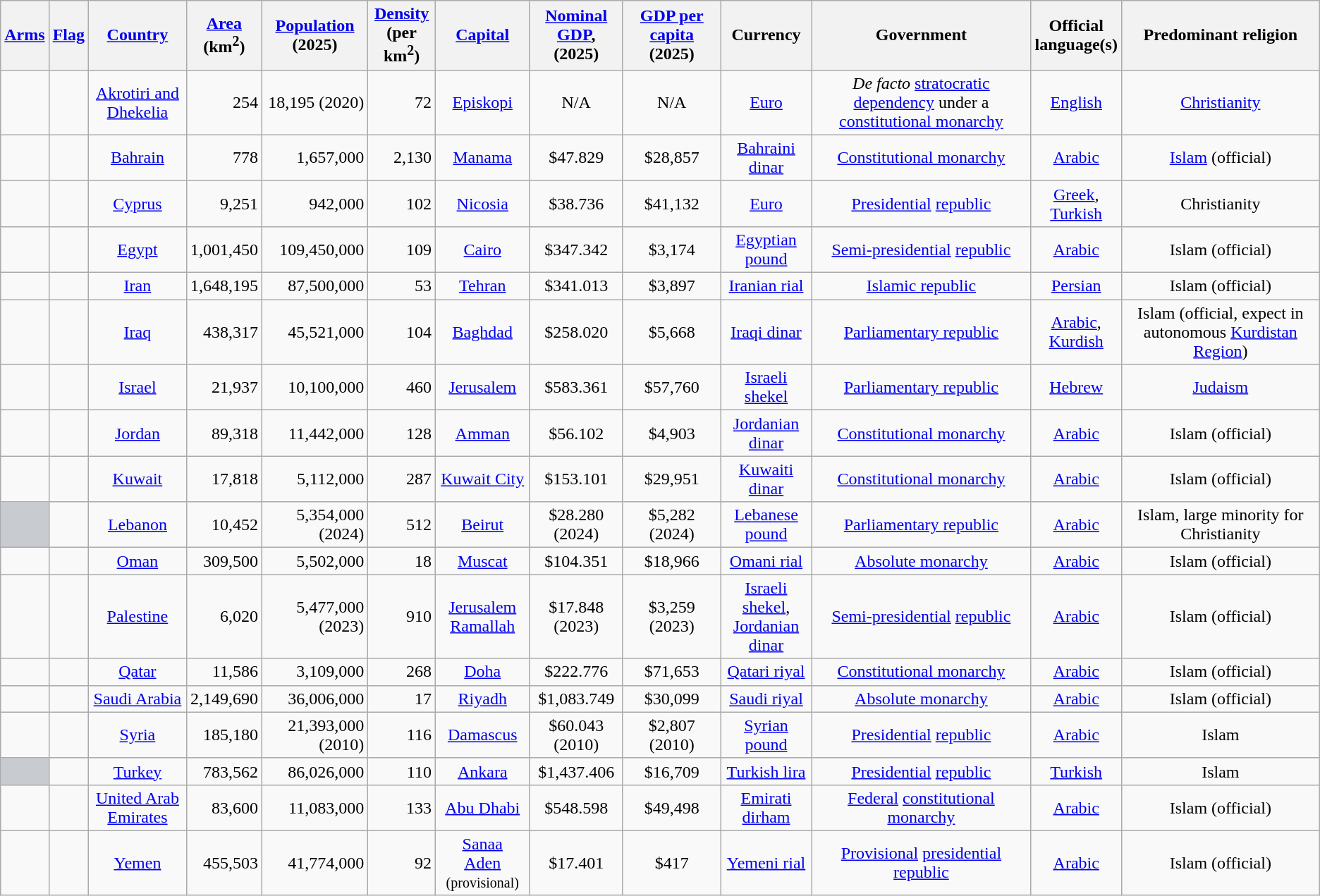<table class ="wikitable sortable" style="text-align: center">
<tr>
<th class="unsortable"><a href='#'>Arms</a></th>
<th class="unsortable"><a href='#'>Flag</a></th>
<th><a href='#'>Country</a></th>
<th><a href='#'>Area</a><br>(km<sup>2</sup>)</th>
<th><a href='#'>Population</a><br>(2025)</th>
<th><a href='#'>Density</a><br>(per km<sup>2</sup>)</th>
<th><a href='#'>Capital</a></th>
<th><a href='#'>Nominal<br>GDP</a>,  (2025)</th>
<th><a href='#'>GDP per capita</a> (2025)</th>
<th>Currency</th>
<th>Government</th>
<th>Official<br>language(s)</th>
<th>Predominant religion</th>
</tr>
<tr>
<td></td>
<td></td>
<td><a href='#'>Akrotiri and Dhekelia</a></td>
<td style="text-align:right;">254</td>
<td style="text-align:right;">18,195 (2020)</td>
<td style="text-align:right;">72</td>
<td><a href='#'>Episkopi</a></td>
<td>N/A</td>
<td>N/A</td>
<td><a href='#'>Euro</a></td>
<td><em>De facto</em> <a href='#'>stratocratic</a> <a href='#'>dependency</a> under a <a href='#'>constitutional monarchy</a></td>
<td><a href='#'>English</a></td>
<td><a href='#'>Christianity</a></td>
</tr>
<tr>
<td></td>
<td></td>
<td><a href='#'>Bahrain</a></td>
<td style="text-align:right;">778</td>
<td style="text-align:right;">1,657,000</td>
<td style="text-align:right;">2,130</td>
<td><a href='#'>Manama</a></td>
<td>$47.829</td>
<td>$28,857</td>
<td><a href='#'>Bahraini dinar</a></td>
<td><a href='#'>Constitutional monarchy</a></td>
<td><a href='#'>Arabic</a></td>
<td><a href='#'>Islam</a> (official)</td>
</tr>
<tr>
<td></td>
<td></td>
<td><a href='#'>Cyprus</a></td>
<td style="text-align:right;">9,251</td>
<td style="text-align:right;">942,000</td>
<td style="text-align:right;">102</td>
<td><a href='#'>Nicosia</a></td>
<td>$38.736</td>
<td>$41,132</td>
<td><a href='#'>Euro</a></td>
<td><a href='#'>Presidential</a> <a href='#'>republic</a></td>
<td><a href='#'>Greek</a>,<br><a href='#'>Turkish</a></td>
<td>Christianity</td>
</tr>
<tr>
<td></td>
<td></td>
<td><a href='#'>Egypt</a></td>
<td style="text-align:right;">1,001,450</td>
<td style="text-align:right;">109,450,000</td>
<td style="text-align:right;">109</td>
<td><a href='#'>Cairo</a></td>
<td>$347.342</td>
<td>$3,174</td>
<td><a href='#'>Egyptian pound</a></td>
<td><a href='#'>Semi-presidential</a> <a href='#'>republic</a></td>
<td><a href='#'>Arabic</a></td>
<td>Islam (official)</td>
</tr>
<tr>
<td></td>
<td></td>
<td><a href='#'>Iran</a></td>
<td style="text-align:right;">1,648,195</td>
<td style="text-align:right;">87,500,000</td>
<td style="text-align:right;">53</td>
<td><a href='#'>Tehran</a></td>
<td>$341.013</td>
<td>$3,897</td>
<td><a href='#'>Iranian rial</a></td>
<td><a href='#'>Islamic republic</a></td>
<td><a href='#'>Persian</a></td>
<td>Islam (official)</td>
</tr>
<tr>
<td></td>
<td></td>
<td><a href='#'>Iraq</a></td>
<td style="text-align:right;">438,317</td>
<td style="text-align:right;">45,521,000</td>
<td style="text-align:right;">104</td>
<td><a href='#'>Baghdad</a></td>
<td>$258.020</td>
<td>$5,668</td>
<td><a href='#'>Iraqi dinar</a></td>
<td><a href='#'>Parliamentary republic</a></td>
<td><a href='#'>Arabic</a>,<br><a href='#'>Kurdish</a></td>
<td>Islam (official, expect in autonomous <a href='#'>Kurdistan Region</a>)</td>
</tr>
<tr>
<td></td>
<td></td>
<td><a href='#'>Israel</a></td>
<td style="text-align:right;">21,937</td>
<td style="text-align:right;">10,100,000</td>
<td style="text-align:right;">460</td>
<td><a href='#'>Jerusalem</a></td>
<td>$583.361</td>
<td>$57,760</td>
<td><a href='#'>Israeli shekel</a></td>
<td><a href='#'>Parliamentary republic</a></td>
<td><a href='#'>Hebrew</a></td>
<td><a href='#'>Judaism</a></td>
</tr>
<tr>
<td></td>
<td></td>
<td><a href='#'>Jordan</a></td>
<td style="text-align:right;">89,318</td>
<td style="text-align:right;">11,442,000</td>
<td style="text-align:right;">128</td>
<td><a href='#'>Amman</a></td>
<td>$56.102</td>
<td>$4,903</td>
<td><a href='#'>Jordanian dinar</a></td>
<td><a href='#'>Constitutional monarchy</a></td>
<td><a href='#'>Arabic</a></td>
<td>Islam (official)</td>
</tr>
<tr>
<td></td>
<td></td>
<td><a href='#'>Kuwait</a></td>
<td style="text-align:right;">17,818</td>
<td style="text-align:right;">5,112,000</td>
<td style="text-align:right;">287</td>
<td><a href='#'>Kuwait City</a></td>
<td>$153.101</td>
<td>$29,951</td>
<td><a href='#'>Kuwaiti dinar</a></td>
<td><a href='#'>Constitutional monarchy</a></td>
<td><a href='#'>Arabic</a></td>
<td>Islam (official)</td>
</tr>
<tr>
<td style="background-color:#c8ccd1; text-align:center;"></td>
<td></td>
<td><a href='#'>Lebanon</a></td>
<td style="text-align:right;">10,452</td>
<td style="text-align:right;">5,354,000 (2024)</td>
<td style="text-align:right;">512</td>
<td><a href='#'>Beirut</a></td>
<td>$28.280 (2024)</td>
<td>$5,282 (2024)</td>
<td><a href='#'>Lebanese pound</a></td>
<td><a href='#'>Parliamentary republic</a></td>
<td><a href='#'>Arabic</a></td>
<td>Islam, large minority for Christianity</td>
</tr>
<tr>
<td></td>
<td></td>
<td><a href='#'>Oman</a></td>
<td style="text-align:right;">309,500</td>
<td style="text-align:right;">5,502,000</td>
<td style="text-align:right;">18</td>
<td><a href='#'>Muscat</a></td>
<td>$104.351</td>
<td>$18,966</td>
<td><a href='#'>Omani rial</a></td>
<td><a href='#'>Absolute monarchy</a></td>
<td><a href='#'>Arabic</a></td>
<td>Islam (official)</td>
</tr>
<tr>
<td></td>
<td></td>
<td><a href='#'>Palestine</a></td>
<td style="text-align:right;">6,020</td>
<td style="text-align:right;">5,477,000 (2023)</td>
<td style="text-align:right;">910</td>
<td><a href='#'>Jerusalem</a><br><a href='#'>Ramallah</a></td>
<td>$17.848 (2023)</td>
<td>$3,259 (2023)</td>
<td><a href='#'>Israeli shekel</a>,<br><a href='#'>Jordanian dinar</a></td>
<td><a href='#'>Semi-presidential</a> <a href='#'>republic</a></td>
<td><a href='#'>Arabic</a></td>
<td>Islam (official)</td>
</tr>
<tr>
<td></td>
<td></td>
<td><a href='#'>Qatar</a></td>
<td style="text-align:right;">11,586</td>
<td style="text-align:right;">3,109,000</td>
<td style="text-align:right;">268</td>
<td><a href='#'>Doha</a></td>
<td>$222.776</td>
<td>$71,653</td>
<td><a href='#'>Qatari riyal</a></td>
<td><a href='#'>Constitutional monarchy</a></td>
<td><a href='#'>Arabic</a></td>
<td>Islam (official)</td>
</tr>
<tr>
<td></td>
<td></td>
<td><a href='#'>Saudi Arabia</a></td>
<td style="text-align:right;">2,149,690</td>
<td style="text-align:right;">36,006,000</td>
<td style="text-align:right;">17</td>
<td><a href='#'>Riyadh</a></td>
<td>$1,083.749</td>
<td>$30,099</td>
<td><a href='#'>Saudi riyal</a></td>
<td><a href='#'>Absolute monarchy</a></td>
<td><a href='#'>Arabic</a></td>
<td>Islam (official)</td>
</tr>
<tr>
<td></td>
<td></td>
<td><a href='#'>Syria</a></td>
<td style="text-align:right;">185,180</td>
<td style="text-align:right;">21,393,000 (2010)</td>
<td style="text-align:right;">116</td>
<td><a href='#'>Damascus</a></td>
<td>$60.043 (2010)</td>
<td>$2,807 (2010)</td>
<td><a href='#'>Syrian pound</a></td>
<td><a href='#'>Presidential</a> <a href='#'>republic</a></td>
<td><a href='#'>Arabic</a></td>
<td>Islam</td>
</tr>
<tr>
<td style="background-color:#c8ccd1; text-align:center;"></td>
<td></td>
<td><a href='#'>Turkey</a></td>
<td style="text-align:right;">783,562</td>
<td style="text-align:right;">86,026,000</td>
<td style="text-align:right;">110</td>
<td><a href='#'>Ankara</a></td>
<td>$1,437.406</td>
<td>$16,709</td>
<td><a href='#'>Turkish lira</a></td>
<td><a href='#'>Presidential</a> <a href='#'>republic</a></td>
<td><a href='#'>Turkish</a></td>
<td>Islam</td>
</tr>
<tr>
<td></td>
<td></td>
<td><a href='#'>United Arab Emirates</a></td>
<td style="text-align:right;">83,600</td>
<td style="text-align:right;">11,083,000</td>
<td style="text-align:right;">133</td>
<td><a href='#'>Abu Dhabi</a></td>
<td>$548.598</td>
<td>$49,498</td>
<td><a href='#'>Emirati dirham</a></td>
<td><a href='#'>Federal</a> <a href='#'>constitutional monarchy</a></td>
<td><a href='#'>Arabic</a></td>
<td>Islam (official)</td>
</tr>
<tr>
<td></td>
<td></td>
<td><a href='#'>Yemen</a></td>
<td style="text-align:right;">455,503</td>
<td style="text-align:right;">41,774,000</td>
<td style="text-align:right;">92</td>
<td><a href='#'>Sanaa</a><br><a href='#'>Aden</a> <small>(provisional)</small></td>
<td>$17.401</td>
<td>$417</td>
<td><a href='#'>Yemeni rial</a></td>
<td><a href='#'>Provisional</a> <a href='#'>presidential</a> <a href='#'>republic</a></td>
<td><a href='#'>Arabic</a></td>
<td>Islam (official)</td>
</tr>
</table>
